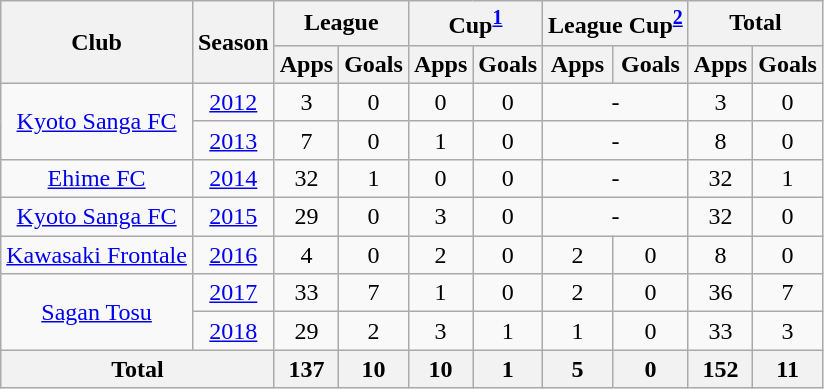<table class="wikitable" style="text-align:center;">
<tr>
<th rowspan="2">Club</th>
<th rowspan="2">Season</th>
<th colspan="2">League</th>
<th colspan="2">Cup<sup><a href='#'>1</a></sup></th>
<th colspan="2">League Cup<sup><a href='#'>2</a></sup></th>
<th colspan="2">Total</th>
</tr>
<tr>
<th>Apps</th>
<th>Goals</th>
<th>Apps</th>
<th>Goals</th>
<th>Apps</th>
<th>Goals</th>
<th>Apps</th>
<th>Goals</th>
</tr>
<tr>
<td rowspan="2"><a href='#'>Kyoto Sanga FC</a></td>
<td><a href='#'>2012</a></td>
<td>3</td>
<td>0</td>
<td>0</td>
<td>0</td>
<td colspan="2">-</td>
<td>3</td>
<td>0</td>
</tr>
<tr>
<td><a href='#'>2013</a></td>
<td>7</td>
<td>0</td>
<td>1</td>
<td>0</td>
<td colspan="2">-</td>
<td>8</td>
<td>0</td>
</tr>
<tr>
<td><a href='#'>Ehime FC</a></td>
<td><a href='#'>2014</a></td>
<td>32</td>
<td>1</td>
<td>0</td>
<td>0</td>
<td colspan="2">-</td>
<td>32</td>
<td>1</td>
</tr>
<tr>
<td><a href='#'>Kyoto Sanga FC</a></td>
<td><a href='#'>2015</a></td>
<td>29</td>
<td>0</td>
<td>3</td>
<td>0</td>
<td colspan="2">-</td>
<td>32</td>
<td>0</td>
</tr>
<tr>
<td><a href='#'>Kawasaki Frontale</a></td>
<td><a href='#'>2016</a></td>
<td>4</td>
<td>0</td>
<td>2</td>
<td>0</td>
<td>2</td>
<td>0</td>
<td>8</td>
<td>0</td>
</tr>
<tr>
<td rowspan="2"><a href='#'>Sagan Tosu</a></td>
<td><a href='#'>2017</a></td>
<td>33</td>
<td>7</td>
<td>1</td>
<td>0</td>
<td>2</td>
<td>0</td>
<td>36</td>
<td>7</td>
</tr>
<tr>
<td><a href='#'>2018</a></td>
<td>29</td>
<td>2</td>
<td>3</td>
<td>1</td>
<td>1</td>
<td>0</td>
<td>33</td>
<td>3</td>
</tr>
<tr>
<th colspan="2">Total</th>
<th>137</th>
<th>10</th>
<th>10</th>
<th>1</th>
<th>5</th>
<th>0</th>
<th>152</th>
<th>11</th>
</tr>
</table>
